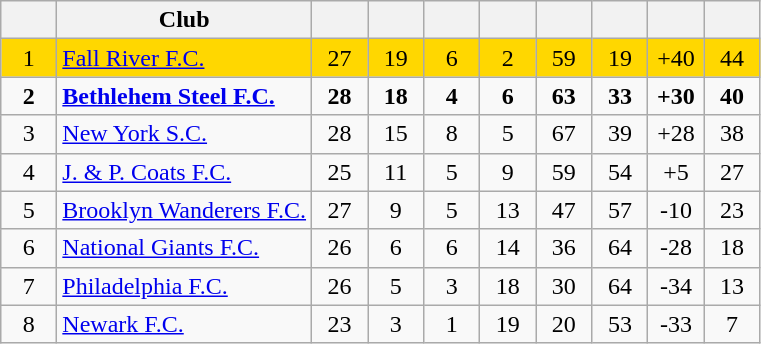<table class="wikitable" style="text-align:center">
<tr>
<th width=30></th>
<th>Club</th>
<th width=30></th>
<th width=30></th>
<th width=30></th>
<th width=30></th>
<th width=30></th>
<th width=30></th>
<th width=30></th>
<th width=30></th>
</tr>
<tr bgcolor="gold">
<td>1</td>
<td align=left><a href='#'>Fall River F.C.</a></td>
<td>27</td>
<td>19</td>
<td>6</td>
<td>2</td>
<td>59</td>
<td>19</td>
<td>+40</td>
<td>44</td>
</tr>
<tr>
<td><strong>2</strong></td>
<td align=left><strong><a href='#'>Bethlehem Steel F.C.</a></strong></td>
<td><strong>28</strong></td>
<td><strong>18</strong></td>
<td><strong>4</strong></td>
<td><strong>6</strong></td>
<td><strong>63</strong></td>
<td><strong>33</strong></td>
<td><strong>+30</strong></td>
<td><strong>40</strong></td>
</tr>
<tr>
<td>3</td>
<td align=left><a href='#'>New York S.C.</a></td>
<td>28</td>
<td>15</td>
<td>8</td>
<td>5</td>
<td>67</td>
<td>39</td>
<td>+28</td>
<td>38</td>
</tr>
<tr>
<td>4</td>
<td align=left><a href='#'>J. & P. Coats F.C.</a></td>
<td>25</td>
<td>11</td>
<td>5</td>
<td>9</td>
<td>59</td>
<td>54</td>
<td>+5</td>
<td>27</td>
</tr>
<tr>
<td>5</td>
<td align=left><a href='#'>Brooklyn Wanderers F.C.</a></td>
<td>27</td>
<td>9</td>
<td>5</td>
<td>13</td>
<td>47</td>
<td>57</td>
<td>-10</td>
<td>23</td>
</tr>
<tr>
<td>6</td>
<td align=left><a href='#'>National Giants F.C.</a></td>
<td>26</td>
<td>6</td>
<td>6</td>
<td>14</td>
<td>36</td>
<td>64</td>
<td>-28</td>
<td>18</td>
</tr>
<tr>
<td>7</td>
<td align=left><a href='#'>Philadelphia F.C.</a></td>
<td>26</td>
<td>5</td>
<td>3</td>
<td>18</td>
<td>30</td>
<td>64</td>
<td>-34</td>
<td>13</td>
</tr>
<tr>
<td>8</td>
<td align=left><a href='#'>Newark F.C.</a></td>
<td>23</td>
<td>3</td>
<td>1</td>
<td>19</td>
<td>20</td>
<td>53</td>
<td>-33</td>
<td>7</td>
</tr>
</table>
